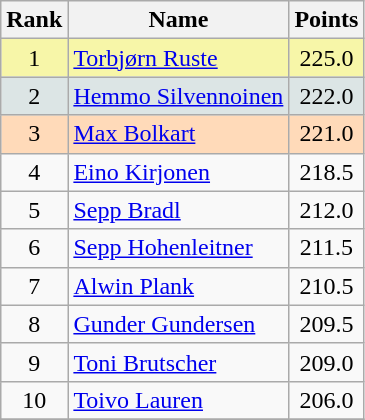<table class="wikitable sortable">
<tr>
<th align=Center>Rank</th>
<th>Name</th>
<th>Points</th>
</tr>
<tr style="background:#F7F6A8">
<td align=center>1</td>
<td> <a href='#'>Torbjørn Ruste</a></td>
<td align=center>225.0</td>
</tr>
<tr style="background: #DCE5E5;">
<td align=center>2</td>
<td> <a href='#'>Hemmo Silvennoinen</a></td>
<td align=center>222.0</td>
</tr>
<tr style="background: #FFDAB9;">
<td align=center>3</td>
<td> <a href='#'>Max Bolkart</a></td>
<td align=center>221.0</td>
</tr>
<tr>
<td align=center>4</td>
<td> <a href='#'>Eino Kirjonen</a></td>
<td align=center>218.5</td>
</tr>
<tr>
<td align=center>5</td>
<td> <a href='#'>Sepp Bradl</a></td>
<td align=center>212.0</td>
</tr>
<tr>
<td align=center>6</td>
<td> <a href='#'>Sepp Hohenleitner</a></td>
<td align=center>211.5</td>
</tr>
<tr>
<td align=center>7</td>
<td> <a href='#'>Alwin Plank</a></td>
<td align=center>210.5</td>
</tr>
<tr>
<td align=center>8</td>
<td> <a href='#'>Gunder Gundersen</a></td>
<td align=center>209.5</td>
</tr>
<tr>
<td align=center>9</td>
<td> <a href='#'>Toni Brutscher</a></td>
<td align=center>209.0</td>
</tr>
<tr>
<td align=center>10</td>
<td> <a href='#'>Toivo Lauren</a></td>
<td align=center>206.0</td>
</tr>
<tr>
</tr>
</table>
